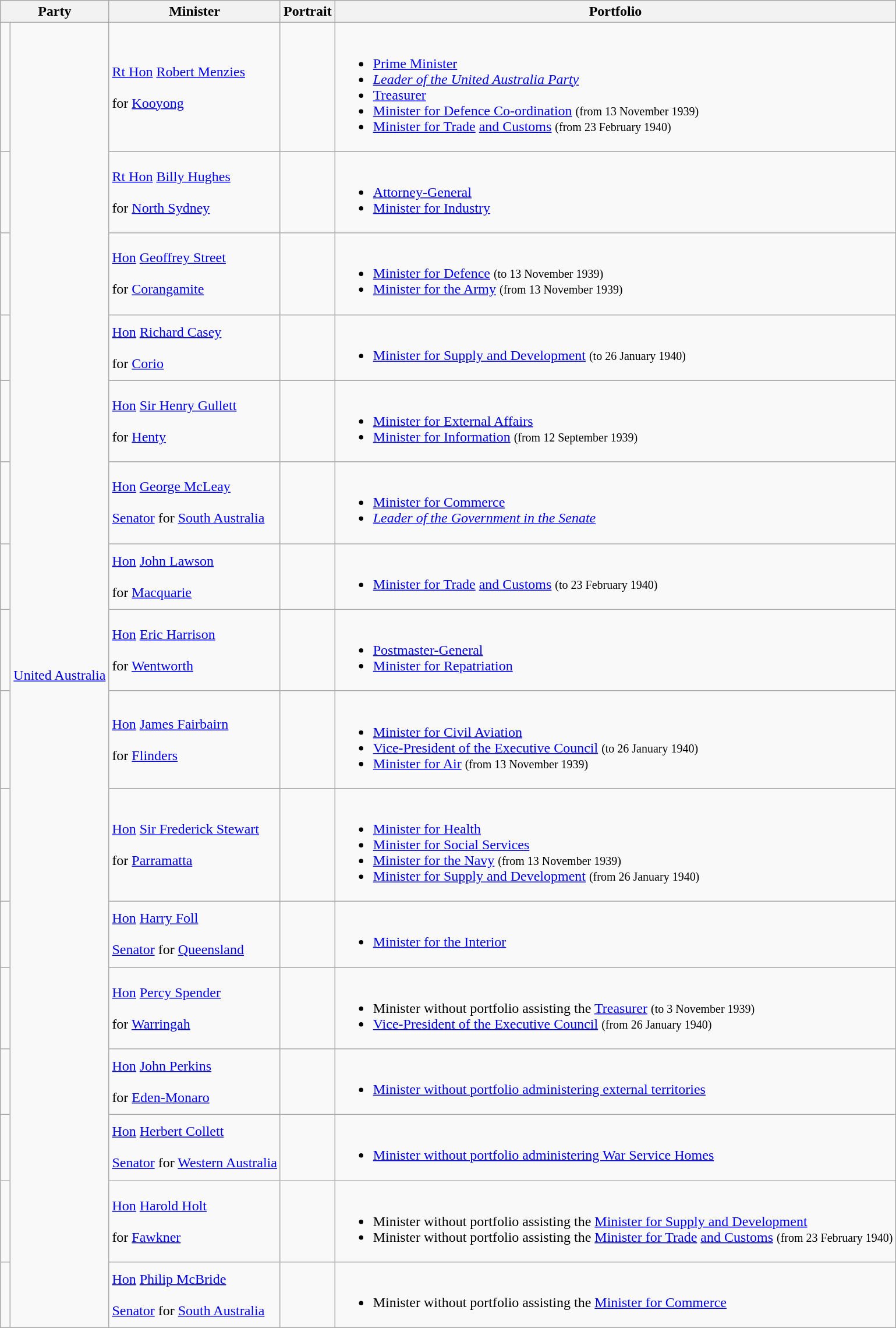<table class="wikitable sortable">
<tr>
<th colspan="2">Party</th>
<th>Minister</th>
<th>Portrait</th>
<th>Portfolio</th>
</tr>
<tr>
<td> </td>
<td rowspan=16><a href='#'>United Australia</a></td>
<td><a href='#'>Rt Hon</a> <a href='#'>Robert Menzies</a>  <br><br> for <a href='#'>Kooyong</a> <br></td>
<td></td>
<td><br><ul><li><a href='#'>Prime Minister</a></li><li><em><a href='#'>Leader of the United Australia Party</a></em></li><li><a href='#'>Treasurer</a></li><li><a href='#'>Minister for Defence Co-ordination</a> <small>(from 13 November 1939)</small></li><li><a href='#'>Minister for Trade</a> <a href='#'>and Customs</a> <small>(from 23 February 1940)</small></li></ul></td>
</tr>
<tr>
<td> </td>
<td><a href='#'>Rt Hon</a> <a href='#'>Billy Hughes</a>  <br><br> for <a href='#'>North Sydney</a> <br></td>
<td></td>
<td><br><ul><li><a href='#'>Attorney-General</a></li><li><a href='#'>Minister for Industry</a></li></ul></td>
</tr>
<tr>
<td> </td>
<td><a href='#'>Hon</a> <a href='#'>Geoffrey Street</a>  <br><br> for <a href='#'>Corangamite</a> <br></td>
<td></td>
<td><br><ul><li><a href='#'>Minister for Defence</a> <small>(to 13 November 1939)</small></li><li><a href='#'>Minister for the Army</a> <small>(from 13 November 1939)</small></li></ul></td>
</tr>
<tr>
<td> </td>
<td><a href='#'>Hon</a> <a href='#'>Richard Casey</a>   <br><br> for <a href='#'>Corio</a> <br></td>
<td></td>
<td><br><ul><li><a href='#'>Minister for Supply and Development</a> <small>(to 26 January 1940)</small></li></ul></td>
</tr>
<tr>
<td> </td>
<td><a href='#'>Hon</a> <a href='#'>Sir Henry Gullett</a>  <br><br> for <a href='#'>Henty</a> <br></td>
<td></td>
<td><br><ul><li><a href='#'>Minister for External Affairs</a></li><li><a href='#'>Minister for Information</a> <small>(from 12 September 1939)</small></li></ul></td>
</tr>
<tr>
<td> </td>
<td><a href='#'>Hon</a> <a href='#'>George McLeay</a> <br><br><a href='#'>Senator</a> for <a href='#'>South Australia</a> <br></td>
<td></td>
<td><br><ul><li><a href='#'>Minister for Commerce</a></li><li><em><a href='#'>Leader of the Government in the Senate</a></em></li></ul></td>
</tr>
<tr>
<td> </td>
<td><a href='#'>Hon</a> <a href='#'>John Lawson</a> <br><br> for <a href='#'>Macquarie</a> <br></td>
<td></td>
<td><br><ul><li><a href='#'>Minister for Trade</a> <a href='#'>and Customs</a> <small>(to 23 February 1940)</small></li></ul></td>
</tr>
<tr>
<td> </td>
<td><a href='#'>Hon</a> <a href='#'>Eric Harrison</a> <br><br> for <a href='#'>Wentworth</a> <br></td>
<td></td>
<td><br><ul><li><a href='#'>Postmaster-General</a></li><li><a href='#'>Minister for Repatriation</a></li></ul></td>
</tr>
<tr>
<td> </td>
<td><a href='#'>Hon</a> <a href='#'>James Fairbairn</a> <br><br> for <a href='#'>Flinders</a> <br></td>
<td></td>
<td><br><ul><li><a href='#'>Minister for Civil Aviation</a></li><li><a href='#'>Vice-President of the Executive Council</a> <small>(to 26 January 1940)</small></li><li><a href='#'>Minister for Air</a> <small>(from 13 November 1939)</small></li></ul></td>
</tr>
<tr>
<td> </td>
<td><a href='#'>Hon</a> <a href='#'>Sir Frederick Stewart</a> <br><br> for <a href='#'>Parramatta</a> <br></td>
<td></td>
<td><br><ul><li><a href='#'>Minister for Health</a></li><li><a href='#'>Minister for Social Services</a></li><li><a href='#'>Minister for the Navy</a> <small>(from 13 November 1939)</small></li><li><a href='#'>Minister for Supply and Development</a> <small>(from 26 January 1940)</small></li></ul></td>
</tr>
<tr>
<td> </td>
<td><a href='#'>Hon</a> <a href='#'>Harry Foll</a> <br><br><a href='#'>Senator</a> for <a href='#'>Queensland</a> <br></td>
<td></td>
<td><br><ul><li><a href='#'>Minister for the Interior</a></li></ul></td>
</tr>
<tr>
<td> </td>
<td><a href='#'>Hon</a> <a href='#'>Percy Spender</a>  <br><br> for <a href='#'>Warringah</a> <br></td>
<td></td>
<td><br><ul><li>Minister without portfolio assisting the <a href='#'>Treasurer</a> <small>(to 3 November 1939)</small></li><li><a href='#'>Vice-President of the Executive Council</a> <small>(from 26 January 1940)</small></li></ul></td>
</tr>
<tr>
<td> </td>
<td><a href='#'>Hon</a> <a href='#'>John Perkins</a> <br><br> for <a href='#'>Eden-Monaro</a> <br></td>
<td></td>
<td><br><ul><li><a href='#'>Minister without portfolio administering external territories</a></li></ul></td>
</tr>
<tr>
<td> </td>
<td><a href='#'>Hon</a> <a href='#'>Herbert Collett</a>    <br><br><a href='#'>Senator</a> for <a href='#'>Western Australia</a> <br></td>
<td></td>
<td><br><ul><li><a href='#'>Minister without portfolio administering War Service Homes</a></li></ul></td>
</tr>
<tr>
<td> </td>
<td><a href='#'>Hon</a> <a href='#'>Harold Holt</a> <br><br> for <a href='#'>Fawkner</a> <br></td>
<td></td>
<td><br><ul><li>Minister without portfolio assisting the <a href='#'>Minister for Supply and Development</a></li><li>Minister without portfolio assisting the <a href='#'>Minister for Trade</a> <a href='#'>and Customs</a> <small>(from 23 February 1940)</small></li></ul></td>
</tr>
<tr>
<td> </td>
<td><a href='#'>Hon</a> <a href='#'>Philip McBride</a> <br><br><a href='#'>Senator</a> for <a href='#'>South Australia</a> <br></td>
<td></td>
<td><br><ul><li>Minister without portfolio assisting the <a href='#'>Minister for Commerce</a></li></ul></td>
</tr>
</table>
